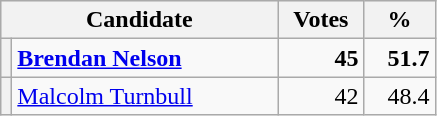<table class="wikitable">
<tr style="background:#e9e9e9;">
<th colspan="2" style="width: 170px">Candidate</th>
<th style="width: 50px">Votes</th>
<th style="width: 40px">%</th>
</tr>
<tr>
<th></th>
<td style="width: 170px"><strong><a href='#'>Brendan Nelson</a></strong></td>
<td style="text-align:right;"><strong>45</strong></td>
<td style="text-align:right;"><strong>51.7</strong></td>
</tr>
<tr>
<th></th>
<td style="width: 170px"><a href='#'>Malcolm Turnbull</a></td>
<td style="text-align:right;">42</td>
<td style="text-align:right;">48.4</td>
</tr>
</table>
